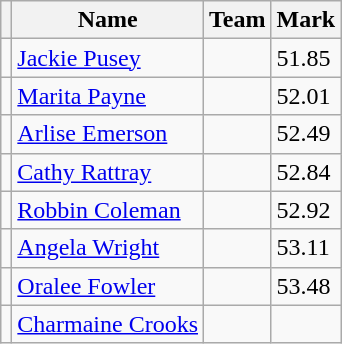<table class=wikitable>
<tr>
<th></th>
<th>Name</th>
<th>Team</th>
<th>Mark</th>
</tr>
<tr>
<td></td>
<td><a href='#'>Jackie Pusey</a></td>
<td></td>
<td>51.85</td>
</tr>
<tr>
<td></td>
<td><a href='#'>Marita Payne</a></td>
<td></td>
<td>52.01</td>
</tr>
<tr>
<td></td>
<td><a href='#'>Arlise Emerson</a></td>
<td></td>
<td>52.49</td>
</tr>
<tr>
<td></td>
<td><a href='#'>Cathy Rattray</a></td>
<td></td>
<td>52.84</td>
</tr>
<tr>
<td></td>
<td><a href='#'>Robbin Coleman</a></td>
<td></td>
<td>52.92</td>
</tr>
<tr>
<td></td>
<td><a href='#'>Angela Wright</a></td>
<td></td>
<td>53.11</td>
</tr>
<tr>
<td></td>
<td><a href='#'>Oralee Fowler</a></td>
<td></td>
<td>53.48</td>
</tr>
<tr>
<td></td>
<td><a href='#'>Charmaine Crooks</a></td>
<td></td>
<td></td>
</tr>
</table>
